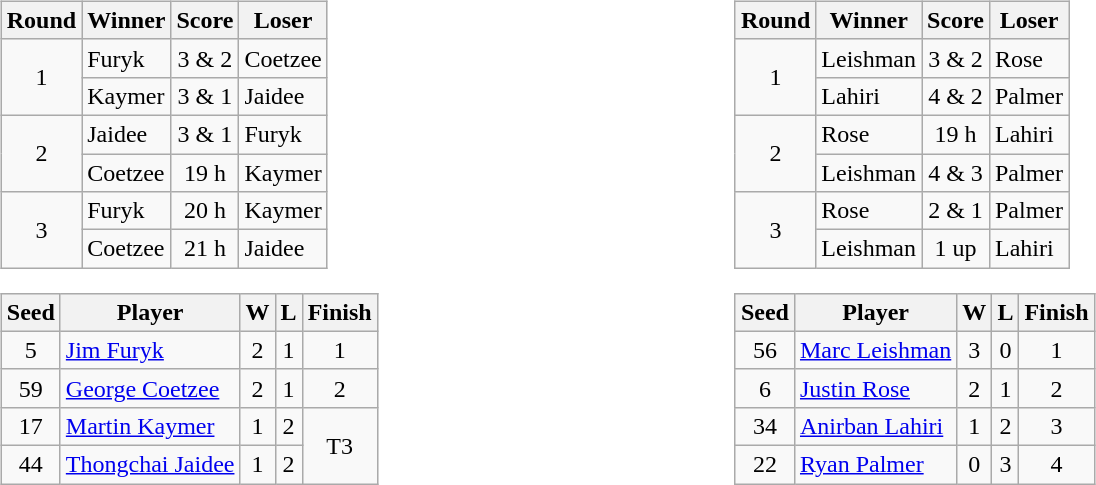<table style="width: 60em">
<tr>
<td><br><table class="wikitable">
<tr>
<th>Round</th>
<th>Winner</th>
<th>Score</th>
<th>Loser</th>
</tr>
<tr>
<td align=center rowspan=2>1</td>
<td>Furyk</td>
<td align=center>3 & 2</td>
<td>Coetzee</td>
</tr>
<tr>
<td>Kaymer</td>
<td align=center>3 & 1</td>
<td>Jaidee</td>
</tr>
<tr>
<td align=center rowspan=2>2</td>
<td>Jaidee</td>
<td align=center>3 & 1</td>
<td>Furyk</td>
</tr>
<tr>
<td>Coetzee</td>
<td align=center>19 h</td>
<td>Kaymer</td>
</tr>
<tr>
<td align=center rowspan=2>3</td>
<td>Furyk</td>
<td align=center>20 h</td>
<td>Kaymer</td>
</tr>
<tr>
<td>Coetzee</td>
<td align=center>21 h</td>
<td>Jaidee</td>
</tr>
</table>
<table class="wikitable" style="text-align:center">
<tr>
<th>Seed</th>
<th>Player</th>
<th>W</th>
<th>L</th>
<th>Finish</th>
</tr>
<tr>
<td>5</td>
<td align=left> <a href='#'>Jim Furyk</a></td>
<td>2</td>
<td>1</td>
<td>1</td>
</tr>
<tr>
<td>59</td>
<td align=left> <a href='#'>George Coetzee</a></td>
<td>2</td>
<td>1</td>
<td>2</td>
</tr>
<tr>
<td>17</td>
<td align=left> <a href='#'>Martin Kaymer</a></td>
<td>1</td>
<td>2</td>
<td rowspan=2>T3</td>
</tr>
<tr>
<td>44</td>
<td align=left> <a href='#'>Thongchai Jaidee</a></td>
<td>1</td>
<td>2</td>
</tr>
</table>
</td>
<td><br><table class="wikitable">
<tr>
<th>Round</th>
<th>Winner</th>
<th>Score</th>
<th>Loser</th>
</tr>
<tr>
<td align=center rowspan=2>1</td>
<td>Leishman</td>
<td align=center>3 & 2</td>
<td>Rose</td>
</tr>
<tr>
<td>Lahiri</td>
<td align=center>4 & 2</td>
<td>Palmer</td>
</tr>
<tr>
<td align=center rowspan=2>2</td>
<td>Rose</td>
<td align=center>19 h</td>
<td>Lahiri</td>
</tr>
<tr>
<td>Leishman</td>
<td align=center>4 & 3</td>
<td>Palmer</td>
</tr>
<tr>
<td align=center rowspan=2>3</td>
<td>Rose</td>
<td align=center>2 & 1</td>
<td>Palmer</td>
</tr>
<tr>
<td>Leishman</td>
<td align=center>1 up</td>
<td>Lahiri</td>
</tr>
</table>
<table class="wikitable" style="text-align:center">
<tr>
<th>Seed</th>
<th>Player</th>
<th>W</th>
<th>L</th>
<th>Finish</th>
</tr>
<tr>
<td>56</td>
<td align=left> <a href='#'>Marc Leishman</a></td>
<td>3</td>
<td>0</td>
<td>1</td>
</tr>
<tr>
<td>6</td>
<td align=left> <a href='#'>Justin Rose</a></td>
<td>2</td>
<td>1</td>
<td>2</td>
</tr>
<tr>
<td>34</td>
<td align=left> <a href='#'>Anirban Lahiri</a></td>
<td>1</td>
<td>2</td>
<td>3</td>
</tr>
<tr>
<td>22</td>
<td align=left> <a href='#'>Ryan Palmer</a></td>
<td>0</td>
<td>3</td>
<td>4</td>
</tr>
</table>
</td>
</tr>
</table>
